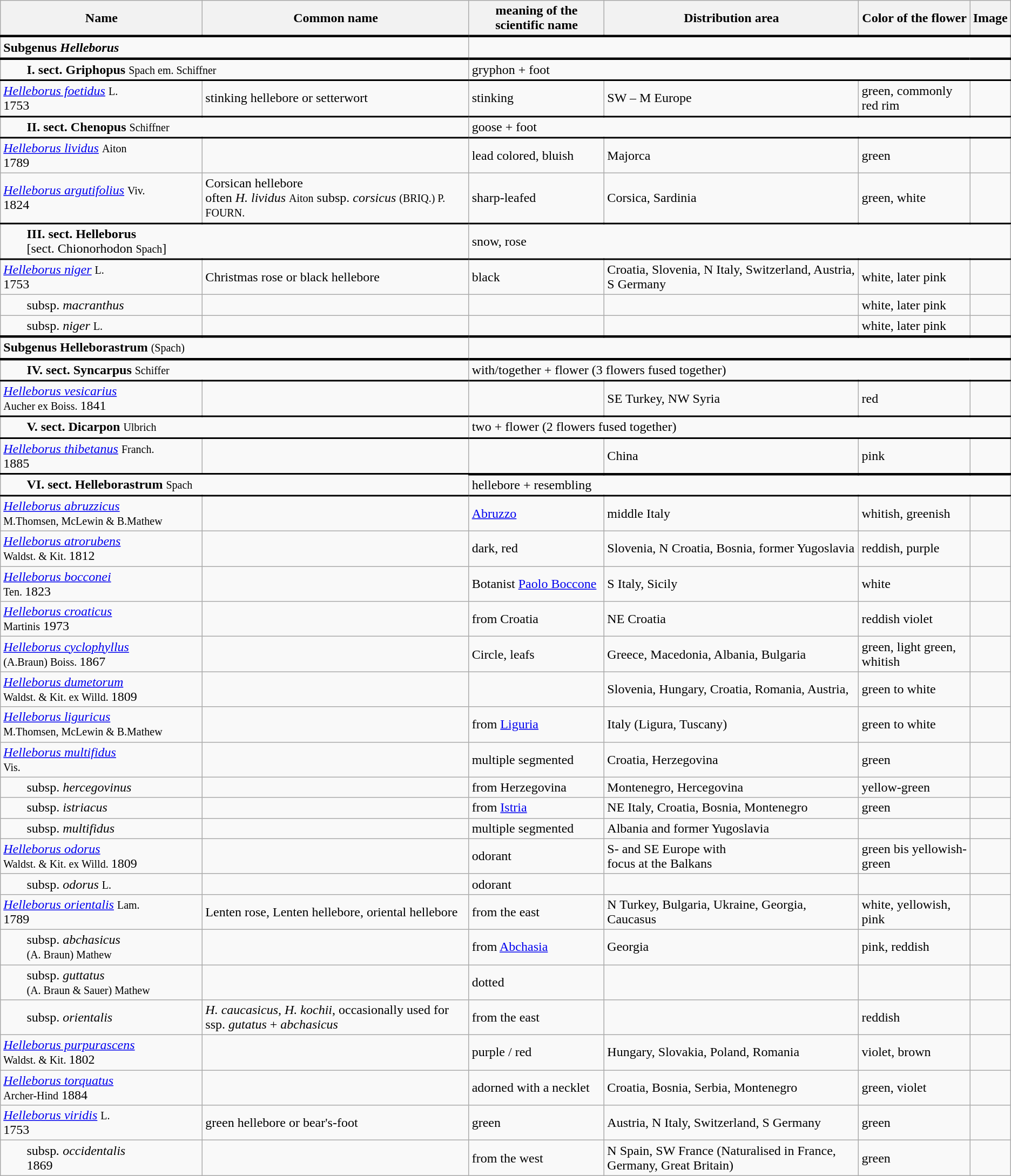<table class="wikitable sortable">
<tr>
<th style="width:20%">Name</th>
<th>Common name</th>
<th>meaning of the scientific name</th>
<th class="unsortable">Distribution area</th>
<th class="unsortable">Color of the flower</th>
<th class="unsortable">Image</th>
</tr>
<tr>
<td colspan="2" style="border-bottom: solid black 3px; border-top: 3px solid black;"><strong>Subgenus <em>Helleborus</em> </strong></td>
<td colspan="4" style="border-bottom: 3px solid black; border-top: 3px solid black;"></td>
</tr>
<tr>
<td colspan="2" style="border-bottom: solid black 2px; border-top: 3px solid black;padding-left:2em"><strong>I. sect. Griphopus</strong> <small> Spach em. Schiffner </small></td>
<td colspan="4" style="border-bottom: 2px solid black; border-top: 3px solid black;">gryphon + foot</td>
</tr>
<tr>
<td><em><a href='#'>Helleborus foetidus</a></em> <small>L. </small> <br>1753</td>
<td>stinking hellebore or setterwort</td>
<td>stinking</td>
<td>SW – M Europe</td>
<td>green, commonly red rim</td>
<td></td>
</tr>
<tr>
<td colspan="2" style="border-bottom: solid black 2px; border-top: 2px solid black;padding-left:2em"><strong>II. sect. Chenopus</strong> <small>Schiffner</small></td>
<td colspan="4" style="border-bottom: 2px solid black; border-top: 2px solid black;">goose + foot</td>
</tr>
<tr>
<td><em><a href='#'>Helleborus lividus</a></em> <small>Aiton</small> <br> 1789</td>
<td></td>
<td>lead colored, bluish</td>
<td>Majorca</td>
<td>green</td>
<td></td>
</tr>
<tr>
<td><em><a href='#'>Helleborus argutifolius</a></em> <small>Viv. </small> <br>1824</td>
<td>Corsican hellebore<br>often <em>H. lividus</em> <small>Aiton</small> subsp. <em>corsicus</em> <small> (BRIQ.) P. FOURN. </small></td>
<td>sharp-leafed</td>
<td>Corsica, Sardinia</td>
<td>green, white</td>
<td></td>
</tr>
<tr>
<td colspan="2" style="border-bottom: solid black 2px; border-top: 2px solid black;padding-left:2em"><strong>III. sect. Helleborus</strong><br>[sect. Chionorhodon <small>Spach</small>]</td>
<td colspan="4" style="border-bottom: 2px solid black; border-top: 2px solid black;">snow, rose</td>
</tr>
<tr>
<td><em><a href='#'>Helleborus niger</a></em> <small>L. </small> <br>1753</td>
<td>Christmas rose or black hellebore</td>
<td>black</td>
<td>Croatia, Slovenia, N Italy, Switzerland, Austria, S Germany</td>
<td>white, later pink</td>
<td></td>
</tr>
<tr>
<td style="padding-left:2em">subsp. <em>macranthus</em></td>
<td></td>
<td></td>
<td></td>
<td>white, later pink</td>
<td></td>
</tr>
<tr>
<td style="padding-left:2em">subsp. <em>niger</em> <small>L. </small></td>
<td></td>
<td></td>
<td></td>
<td>white, later pink</td>
<td></td>
</tr>
<tr>
<td colspan="2" style="border-bottom: solid black 2px; border-top: 3px solid black;"><strong>Subgenus Helleborastrum</strong> <small> (Spach) </small></td>
<td colspan="4" style="border-bottom: 2px solid black; border-top: 3px solid black;"></td>
</tr>
<tr>
<td colspan="2" style="border-bottom: solid black 2px; border-top: 3px solid black;padding-left:2em"><strong>IV. sect. Syncarpus</strong> <small>Schiffer</small></td>
<td colspan="4" style="border-bottom: 2px solid black; border-top: 3px solid black;">with/together + flower (3 flowers fused together)</td>
</tr>
<tr>
<td><em><a href='#'>Helleborus vesicarius</a></em> <br> <small>Aucher ex Boiss. </small> 1841</td>
<td></td>
<td></td>
<td>SE Turkey, NW Syria</td>
<td>red</td>
<td></td>
</tr>
<tr>
<td colspan="2" style="border-bottom: solid black 2px; border-top: 2px solid black;padding-left:2em"><strong>V. sect. Dicarpon</strong> <small>Ulbrich</small></td>
<td colspan="4" style="border-bottom: 2px solid black; border-top: 2px solid black;">two + flower (2 flowers fused together)</td>
</tr>
<tr>
<td><em><a href='#'>Helleborus thibetanus</a></em> <small>Franch. </small>  <br>1885</td>
<td></td>
<td></td>
<td>China</td>
<td>pink</td>
<td></td>
</tr>
<tr>
<td colspan="2" style="border-bottom: solid black 2px; border-top: 2px solid black;padding-left:2em"><strong>VI. sect. Helleborastrum</strong> <small>Spach</small></td>
<td colspan="4" style="border-bottom: 2px solid black; border-top: 3px solid black;">hellebore + resembling</td>
</tr>
<tr>
<td><em><a href='#'>Helleborus abruzzicus</a></em><br> <small>M.Thomsen, McLewin & B.Mathew </small></td>
<td></td>
<td><a href='#'>Abruzzo</a></td>
<td>middle Italy</td>
<td>whitish, greenish</td>
<td></td>
</tr>
<tr>
<td><em><a href='#'>Helleborus atrorubens</a></em><br> <small>Waldst. & Kit. </small> 1812</td>
<td></td>
<td>dark, red</td>
<td>Slovenia, N Croatia, Bosnia, former Yugoslavia</td>
<td>reddish, purple</td>
<td></td>
</tr>
<tr>
<td><em><a href='#'>Helleborus bocconei</a></em> <br><small>Ten. </small> 1823</td>
<td></td>
<td>Botanist <a href='#'>Paolo Boccone</a></td>
<td>S Italy, Sicily</td>
<td>white</td>
<td></td>
</tr>
<tr>
<td><em><a href='#'>Helleborus croaticus</a></em><br> <small>Martinis</small> 1973</td>
<td></td>
<td>from Croatia</td>
<td>NE Croatia</td>
<td>reddish violet</td>
<td></td>
</tr>
<tr>
<td><em><a href='#'>Helleborus cyclophyllus</a></em><br> <small>(A.Braun) Boiss. </small> 1867</td>
<td></td>
<td>Circle, leafs</td>
<td>Greece, Macedonia, Albania, Bulgaria</td>
<td>green, light green, whitish</td>
<td></td>
</tr>
<tr>
<td><em><a href='#'>Helleborus dumetorum</a></em><br> <small>Waldst. & Kit. ex Willd. </small> 1809</td>
<td></td>
<td></td>
<td>Slovenia, Hungary, Croatia, Romania, Austria,</td>
<td>green to white</td>
<td></td>
</tr>
<tr>
<td><em><a href='#'>Helleborus liguricus</a></em><br> <small>M.Thomsen, McLewin & B.Mathew</small></td>
<td></td>
<td>from <a href='#'>Liguria</a></td>
<td>Italy (Ligura, Tuscany)</td>
<td>green to white</td>
<td></td>
</tr>
<tr>
<td><em><a href='#'>Helleborus multifidus</a></em><br> <small>Vis. </small></td>
<td></td>
<td>multiple segmented</td>
<td>Croatia, Herzegovina</td>
<td>green</td>
<td></td>
</tr>
<tr>
<td style="padding-left:2em">subsp. <em>hercegovinus</em></td>
<td></td>
<td>from Herzegovina</td>
<td>Montenegro, Hercegovina</td>
<td>yellow-green</td>
<td></td>
</tr>
<tr>
<td style="padding-left:2em">subsp. <em>istriacus</em></td>
<td></td>
<td>from <a href='#'>Istria</a></td>
<td>NE Italy, Croatia, Bosnia, Montenegro</td>
<td>green</td>
<td></td>
</tr>
<tr>
<td style="padding-left:2em">subsp. <em>multifidus</em></td>
<td></td>
<td>multiple segmented</td>
<td>Albania and former Yugoslavia</td>
<td></td>
</tr>
<tr>
<td><em><a href='#'>Helleborus odorus</a></em> <br><small>Waldst. & Kit. ex Willd. </small> 1809</td>
<td></td>
<td>odorant</td>
<td>S- and SE Europe with <br>focus at the Balkans</td>
<td>green bis yellowish-green</td>
<td></td>
</tr>
<tr>
<td style="padding-left:2em">subsp. <em>odorus</em> <small>L. </small></td>
<td></td>
<td>odorant</td>
<td></td>
<td></td>
</tr>
<tr>
<td><em><a href='#'>Helleborus orientalis</a></em> <small>Lam.</small> <br>1789</td>
<td>Lenten rose, Lenten hellebore, oriental hellebore</td>
<td>from the east</td>
<td>N Turkey, Bulgaria, Ukraine, Georgia, Caucasus</td>
<td>white, yellowish, pink</td>
<td></td>
</tr>
<tr>
<td style="padding-left:2em">subsp. <em>abchasicus</em> <br><small> (A. Braun) Mathew</small></td>
<td></td>
<td>from <a href='#'>Abchasia</a></td>
<td>Georgia</td>
<td>pink, reddish</td>
<td></td>
</tr>
<tr>
<td style="padding-left:2em">subsp. <em>guttatus</em> <br><small> (A. Braun & Sauer) Mathew</small></td>
<td></td>
<td>dotted</td>
<td></td>
<td></td>
<td></td>
</tr>
<tr>
<td style="padding-left:2em">subsp. <em>orientalis</em></td>
<td><em>H. caucasicus, H. kochii</em>, occasionally used for ssp. <em>gutatus</em> + <em>abchasicus</em></td>
<td>from the east</td>
<td></td>
<td>reddish</td>
<td></td>
</tr>
<tr>
<td><em><a href='#'>Helleborus purpurascens</a></em><br> <small> Waldst. & Kit. </small> 1802</td>
<td></td>
<td>purple / red</td>
<td>Hungary, Slovakia, Poland, Romania</td>
<td>violet, brown</td>
<td></td>
</tr>
<tr>
<td><em><a href='#'>Helleborus torquatus</a></em><br> <small>Archer-Hind</small> 1884</td>
<td></td>
<td>adorned with a necklet</td>
<td>Croatia, Bosnia, Serbia, Montenegro</td>
<td>green, violet</td>
<td></td>
</tr>
<tr>
<td><em><a href='#'>Helleborus viridis</a></em> <small>L. </small>  <br> 1753</td>
<td>green hellebore or bear's-foot</td>
<td>green</td>
<td>Austria, N Italy, Switzerland, S Germany</td>
<td>green</td>
<td></td>
</tr>
<tr>
<td style="padding-left:2em">subsp<em>. occidentalis</em> <br>1869</td>
<td></td>
<td>from the west</td>
<td>N Spain, SW France (Naturalised in France, Germany, Great Britain)</td>
<td>green</td>
<td></td>
</tr>
</table>
